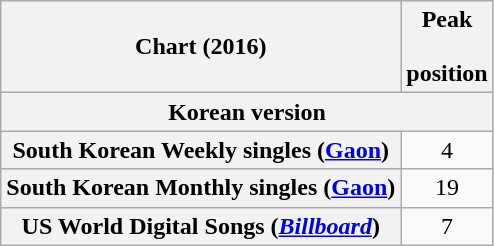<table class="wikitable plainrowheaders" style="text-align:center">
<tr>
<th scope="col">Chart (2016)</th>
<th scope="col">Peak<br><br>position</th>
</tr>
<tr>
<th colspan="2">Korean version</th>
</tr>
<tr>
<th scope="row">South Korean Weekly singles (<a href='#'>Gaon</a>)</th>
<td>4</td>
</tr>
<tr>
<th scope="row">South Korean Monthly singles (<a href='#'>Gaon</a>)</th>
<td>19</td>
</tr>
<tr>
<th scope="row">US World Digital Songs  (<a href='#'><em>Billboard</em></a>)</th>
<td>7</td>
</tr>
</table>
